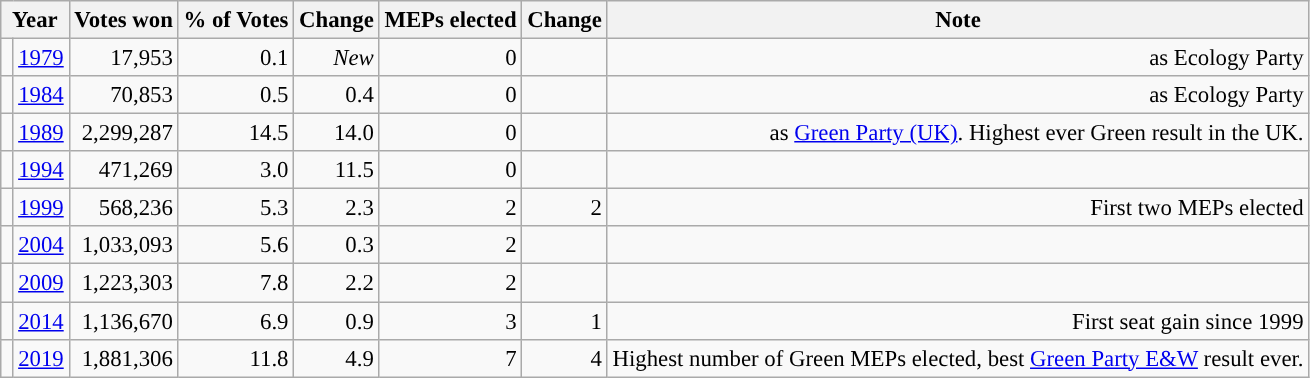<table class="wikitable" style="text-align:right; font-size:95%;">
<tr>
<th colspan="2">Year</th>
<th>Votes won</th>
<th>% of Votes</th>
<th>Change</th>
<th>MEPs elected</th>
<th>Change</th>
<th>Note</th>
</tr>
<tr>
<td width="1" style="color:inherit;background:"></td>
<td><a href='#'>1979</a></td>
<td>17,953</td>
<td>0.1</td>
<td><em>New</em></td>
<td>0</td>
<td></td>
<td>as Ecology Party</td>
</tr>
<tr>
<td style="color:inherit;background:"></td>
<td><a href='#'>1984</a></td>
<td>70,853</td>
<td>0.5</td>
<td>0.4</td>
<td>0</td>
<td></td>
<td>as Ecology Party</td>
</tr>
<tr>
<td style="color:inherit;background:"></td>
<td><a href='#'>1989</a></td>
<td>2,299,287</td>
<td>14.5</td>
<td>14.0</td>
<td>0</td>
<td></td>
<td>as <a href='#'>Green Party (UK)</a>. Highest ever Green result in the UK.</td>
</tr>
<tr>
<td style="color:inherit;background:"></td>
<td><a href='#'>1994</a></td>
<td>471,269</td>
<td>3.0</td>
<td>11.5</td>
<td>0</td>
<td></td>
<td></td>
</tr>
<tr>
<td style="color:inherit;background:"></td>
<td><a href='#'>1999</a></td>
<td>568,236</td>
<td>5.3</td>
<td>2.3</td>
<td>2</td>
<td>2</td>
<td>First two MEPs elected</td>
</tr>
<tr>
<td style="color:inherit;background:"></td>
<td><a href='#'>2004</a></td>
<td>1,033,093</td>
<td>5.6</td>
<td>0.3</td>
<td>2</td>
<td></td>
<td></td>
</tr>
<tr>
<td style="color:inherit;background:"></td>
<td><a href='#'>2009</a></td>
<td>1,223,303</td>
<td>7.8</td>
<td>2.2</td>
<td>2</td>
<td></td>
<td></td>
</tr>
<tr>
<td style="color:inherit;background:"></td>
<td><a href='#'>2014</a></td>
<td>1,136,670</td>
<td>6.9</td>
<td>0.9</td>
<td>3</td>
<td>1</td>
<td>First seat gain since 1999</td>
</tr>
<tr>
<td style="color:inherit;background:"></td>
<td><a href='#'>2019</a></td>
<td>1,881,306</td>
<td>11.8</td>
<td>4.9</td>
<td>7</td>
<td>4</td>
<td>Highest number of Green MEPs elected, best <a href='#'>Green Party E&W</a> result ever.</td>
</tr>
</table>
